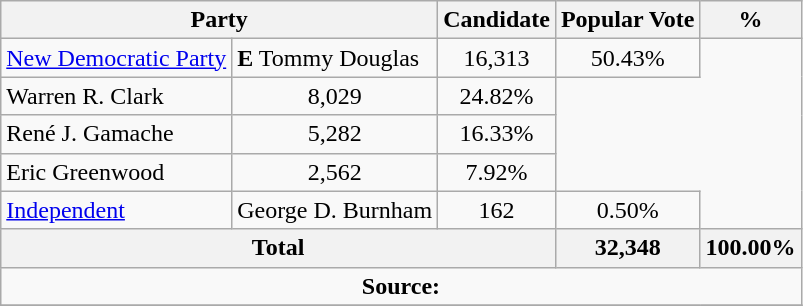<table class="wikitable">
<tr>
<th colspan="2">Party</th>
<th>Candidate</th>
<th>Popular Vote</th>
<th>%</th>
</tr>
<tr>
<td><a href='#'>New Democratic Party</a></td>
<td><strong>E</strong> Tommy Douglas</td>
<td align=center>16,313</td>
<td align=center>50.43%</td>
</tr>
<tr>
<td>Warren R. Clark</td>
<td align=center>8,029</td>
<td align=center>24.82%</td>
</tr>
<tr>
<td>René J. Gamache</td>
<td align=center>5,282</td>
<td align=center>16.33%</td>
</tr>
<tr>
<td>Eric Greenwood</td>
<td align=center>2,562</td>
<td align=center>7.92%</td>
</tr>
<tr>
<td><a href='#'>Independent</a></td>
<td>George D. Burnham</td>
<td align=center>162</td>
<td align=center>0.50%</td>
</tr>
<tr>
<th colspan=3>Total</th>
<th>32,348</th>
<th>100.00%</th>
</tr>
<tr>
<td align="center" colspan=5><strong>Source:</strong> </td>
</tr>
<tr>
</tr>
</table>
